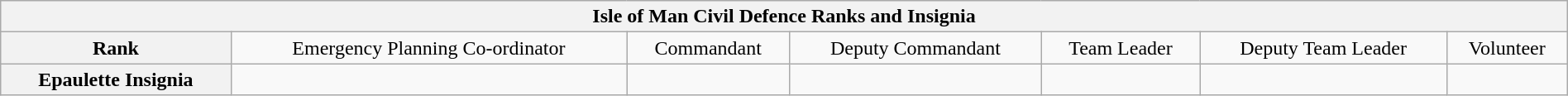<table class="wikitable" width=100% style="text-align: center;">
<tr>
<th colspan=10>Isle of Man Civil Defence Ranks and Insignia</th>
</tr>
<tr>
<th>Rank</th>
<td>Emergency Planning Co-ordinator</td>
<td>Commandant</td>
<td>Deputy Commandant</td>
<td>Team Leader</td>
<td>Deputy Team Leader</td>
<td>Volunteer</td>
</tr>
<tr>
<th>Epaulette Insignia</th>
<td></td>
<td></td>
<td></td>
<td></td>
<td></td>
<td></td>
</tr>
</table>
